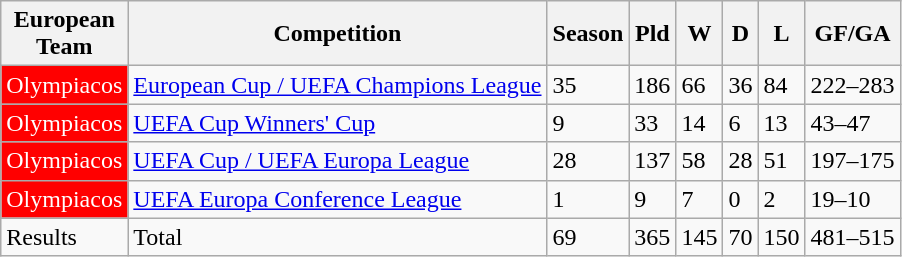<table class="wikitable">
<tr>
<th>European<br>Team</th>
<th>Competition</th>
<th>Season</th>
<th>Pld</th>
<th>W</th>
<th>D</th>
<th>L</th>
<th>GF/GA</th>
</tr>
<tr>
<td style="background:#f00; color:#fff;">Olympiacos</td>
<td style="color:#000;"><a href='#'>European Cup / UEFA Champions League</a></td>
<td>35</td>
<td>186</td>
<td>66</td>
<td>36</td>
<td>84</td>
<td>222–283</td>
</tr>
<tr>
<td style="background:#f00; color:#fff;">Olympiacos</td>
<td style="color:#000;"><a href='#'>UEFA Cup Winners' Cup</a></td>
<td>9</td>
<td>33</td>
<td>14</td>
<td>6</td>
<td>13</td>
<td>43–47</td>
</tr>
<tr>
<td style="background:#f00; color:#fff;">Olympiacos</td>
<td style="color:#000;"><a href='#'>UEFA Cup / UEFA Europa League</a></td>
<td>28</td>
<td>137</td>
<td>58</td>
<td>28</td>
<td>51</td>
<td>197–175</td>
</tr>
<tr>
<td style="background:#f00; color:#fff;">Olympiacos</td>
<td style="color:#000;"><a href='#'>UEFA Europa Conference League</a></td>
<td>1</td>
<td>9</td>
<td>7</td>
<td>0</td>
<td>2</td>
<td>19–10</td>
</tr>
<tr>
<td style="color:#000;">Results</td>
<td style="color:#000;">Total</td>
<td>69</td>
<td>365</td>
<td>145</td>
<td>70</td>
<td>150</td>
<td>481–515</td>
</tr>
</table>
